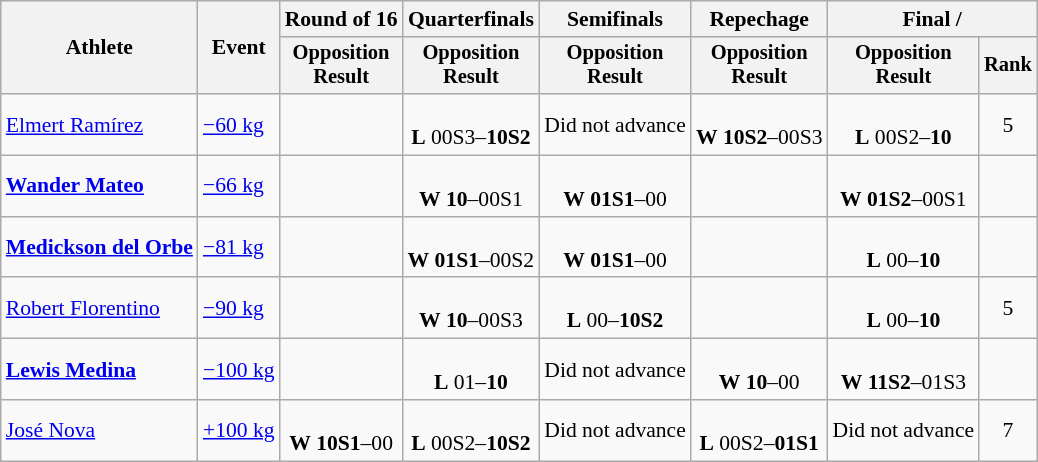<table class="wikitable" style="font-size:90%">
<tr>
<th rowspan=2>Athlete</th>
<th rowspan=2>Event</th>
<th>Round of 16</th>
<th>Quarterfinals</th>
<th>Semifinals</th>
<th>Repechage</th>
<th colspan=2>Final / </th>
</tr>
<tr style="font-size:95%">
<th>Opposition<br>Result</th>
<th>Opposition<br>Result</th>
<th>Opposition<br>Result</th>
<th>Opposition<br>Result</th>
<th>Opposition<br>Result</th>
<th>Rank</th>
</tr>
<tr align=center>
<td align=left><a href='#'>Elmert Ramírez</a></td>
<td align=left><a href='#'>−60 kg</a></td>
<td></td>
<td><br><strong>L</strong> 00S3–<strong>10S2</strong></td>
<td>Did not advance</td>
<td><br><strong>W</strong> <strong>10S2</strong>–00S3</td>
<td><br><strong>L</strong> 00S2–<strong>10</strong></td>
<td>5</td>
</tr>
<tr align=center>
<td align=left><strong><a href='#'>Wander Mateo</a></strong></td>
<td align=left><a href='#'>−66 kg</a></td>
<td></td>
<td><br><strong>W</strong> <strong>10</strong>–00S1</td>
<td><br><strong>W</strong> <strong>01S1</strong>–00</td>
<td></td>
<td><br><strong>W</strong> <strong>01S2</strong>–00S1</td>
<td></td>
</tr>
<tr align=center>
<td align=left><strong><a href='#'>Medickson del Orbe</a></strong></td>
<td align=left><a href='#'>−81 kg</a></td>
<td></td>
<td><br><strong>W</strong> <strong>01S1</strong>–00S2</td>
<td><br><strong>W</strong> <strong>01S1</strong>–00</td>
<td></td>
<td><br><strong>L</strong> 00–<strong>10</strong></td>
<td></td>
</tr>
<tr align=center>
<td align=left><a href='#'>Robert Florentino</a></td>
<td align=left><a href='#'>−90 kg</a></td>
<td></td>
<td><br><strong>W</strong> <strong>10</strong>–00S3</td>
<td><br><strong>L</strong> 00–<strong>10S2</strong></td>
<td></td>
<td><br><strong>L</strong> 00–<strong>10</strong></td>
<td>5</td>
</tr>
<tr align=center>
<td align=left><strong><a href='#'>Lewis Medina</a></strong></td>
<td align=left><a href='#'>−100 kg</a></td>
<td></td>
<td><br><strong>L</strong> 01–<strong>10</strong></td>
<td>Did not advance</td>
<td><br><strong>W</strong> <strong>10</strong>–00</td>
<td><br><strong>W</strong> <strong>11S2</strong>–01S3</td>
<td></td>
</tr>
<tr align=center>
<td align=left><a href='#'>José Nova</a></td>
<td align=left><a href='#'>+100 kg</a></td>
<td><br><strong>W</strong> <strong>10S1</strong>–00</td>
<td><br><strong>L</strong> 00S2–<strong>10S2</strong></td>
<td>Did not advance</td>
<td><br><strong>L</strong> 00S2–<strong>01S1</strong></td>
<td>Did not advance</td>
<td>7</td>
</tr>
</table>
